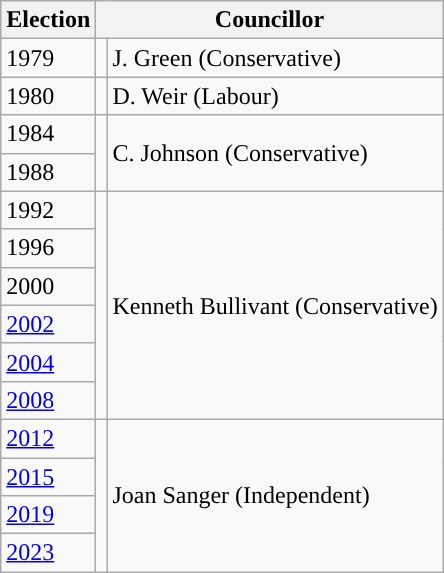<table class="wikitable">
<tr>
<th>Election</th>
<th colspan="2">Councillor</th>
</tr>
<tr>
<td>1979</td>
<td style="background-color: "></td>
<td>J. Green (Conservative)</td>
</tr>
<tr>
<td>1980</td>
<td style="background-color: "></td>
<td>D. Weir (Labour)</td>
</tr>
<tr>
<td>1984</td>
<td rowspan="2" style="background-color: "></td>
<td rowspan="2">C. Johnson (Conservative)</td>
</tr>
<tr>
<td>1988</td>
</tr>
<tr>
<td>1992</td>
<td rowspan="6" style="background-color: "></td>
<td rowspan="6">Kenneth Bullivant (Conservative)</td>
</tr>
<tr>
<td>1996</td>
</tr>
<tr>
<td>2000</td>
</tr>
<tr>
<td><a href='#'>2002</a></td>
</tr>
<tr>
<td><a href='#'>2004</a></td>
</tr>
<tr>
<td><a href='#'>2008</a></td>
</tr>
<tr>
<td><a href='#'>2012</a></td>
<td rowspan="4" style="background-color: "></td>
<td rowspan="4">Joan Sanger (Independent)</td>
</tr>
<tr>
<td><a href='#'>2015</a></td>
</tr>
<tr>
<td><a href='#'>2019</a></td>
</tr>
<tr>
<td><a href='#'>2023</a></td>
</tr>
</table>
